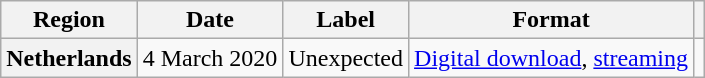<table class="wikitable plainrowheaders" style="text-align:center">
<tr>
<th>Region</th>
<th>Date</th>
<th>Label</th>
<th>Format</th>
<th></th>
</tr>
<tr>
<th scope="row">Netherlands</th>
<td>4 March 2020</td>
<td>Unexpected</td>
<td><a href='#'>Digital download</a>, <a href='#'>streaming</a></td>
<td></td>
</tr>
</table>
